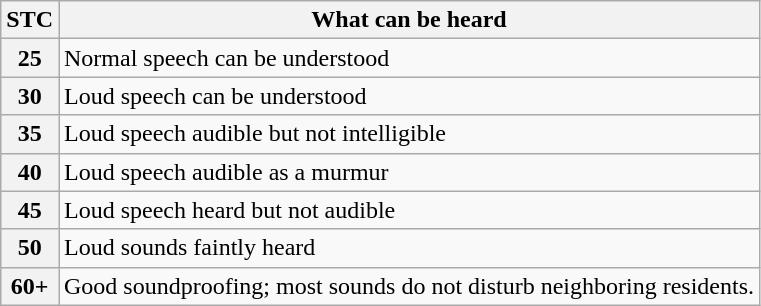<table class="wikitable">
<tr>
<th scope="col">STC</th>
<th scope="col">What can be heard</th>
</tr>
<tr>
<th scope="row">25</th>
<td>Normal speech can be understood</td>
</tr>
<tr>
<th scope="row">30</th>
<td>Loud speech can be understood</td>
</tr>
<tr>
<th scope="row">35</th>
<td>Loud speech audible but not intelligible</td>
</tr>
<tr>
<th scope="row">40</th>
<td>Loud speech audible as a murmur</td>
</tr>
<tr>
<th scope="row">45</th>
<td>Loud speech heard but not audible</td>
</tr>
<tr>
<th scope="row">50</th>
<td>Loud sounds faintly heard</td>
</tr>
<tr>
<th scope="row">60+</th>
<td>Good soundproofing; most sounds do not disturb neighboring residents.</td>
</tr>
</table>
